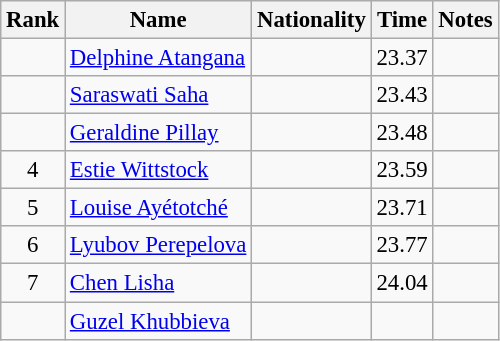<table class="wikitable sortable" style="text-align:center;font-size:95%">
<tr>
<th>Rank</th>
<th>Name</th>
<th>Nationality</th>
<th>Time</th>
<th>Notes</th>
</tr>
<tr>
<td></td>
<td align=left><a href='#'>Delphine Atangana</a></td>
<td align=left></td>
<td>23.37</td>
<td></td>
</tr>
<tr>
<td></td>
<td align=left><a href='#'>Saraswati Saha</a></td>
<td align=left></td>
<td>23.43</td>
<td></td>
</tr>
<tr>
<td></td>
<td align=left><a href='#'>Geraldine Pillay</a></td>
<td align=left></td>
<td>23.48</td>
<td></td>
</tr>
<tr>
<td>4</td>
<td align=left><a href='#'>Estie Wittstock</a></td>
<td align=left></td>
<td>23.59</td>
<td></td>
</tr>
<tr>
<td>5</td>
<td align=left><a href='#'>Louise Ayétotché</a></td>
<td align=left></td>
<td>23.71</td>
<td></td>
</tr>
<tr>
<td>6</td>
<td align=left><a href='#'>Lyubov Perepelova</a></td>
<td align=left></td>
<td>23.77</td>
<td></td>
</tr>
<tr>
<td>7</td>
<td align=left><a href='#'>Chen Lisha</a></td>
<td align=left></td>
<td>24.04</td>
<td></td>
</tr>
<tr>
<td></td>
<td align=left><a href='#'>Guzel Khubbieva</a></td>
<td align=left></td>
<td></td>
<td></td>
</tr>
</table>
